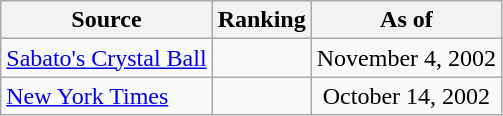<table class="wikitable" style="text-align:center">
<tr>
<th>Source</th>
<th>Ranking</th>
<th>As of</th>
</tr>
<tr>
<td align=left><a href='#'>Sabato's Crystal Ball</a></td>
<td></td>
<td>November 4, 2002</td>
</tr>
<tr>
<td align=left><a href='#'>New York Times</a></td>
<td></td>
<td>October 14, 2002</td>
</tr>
</table>
